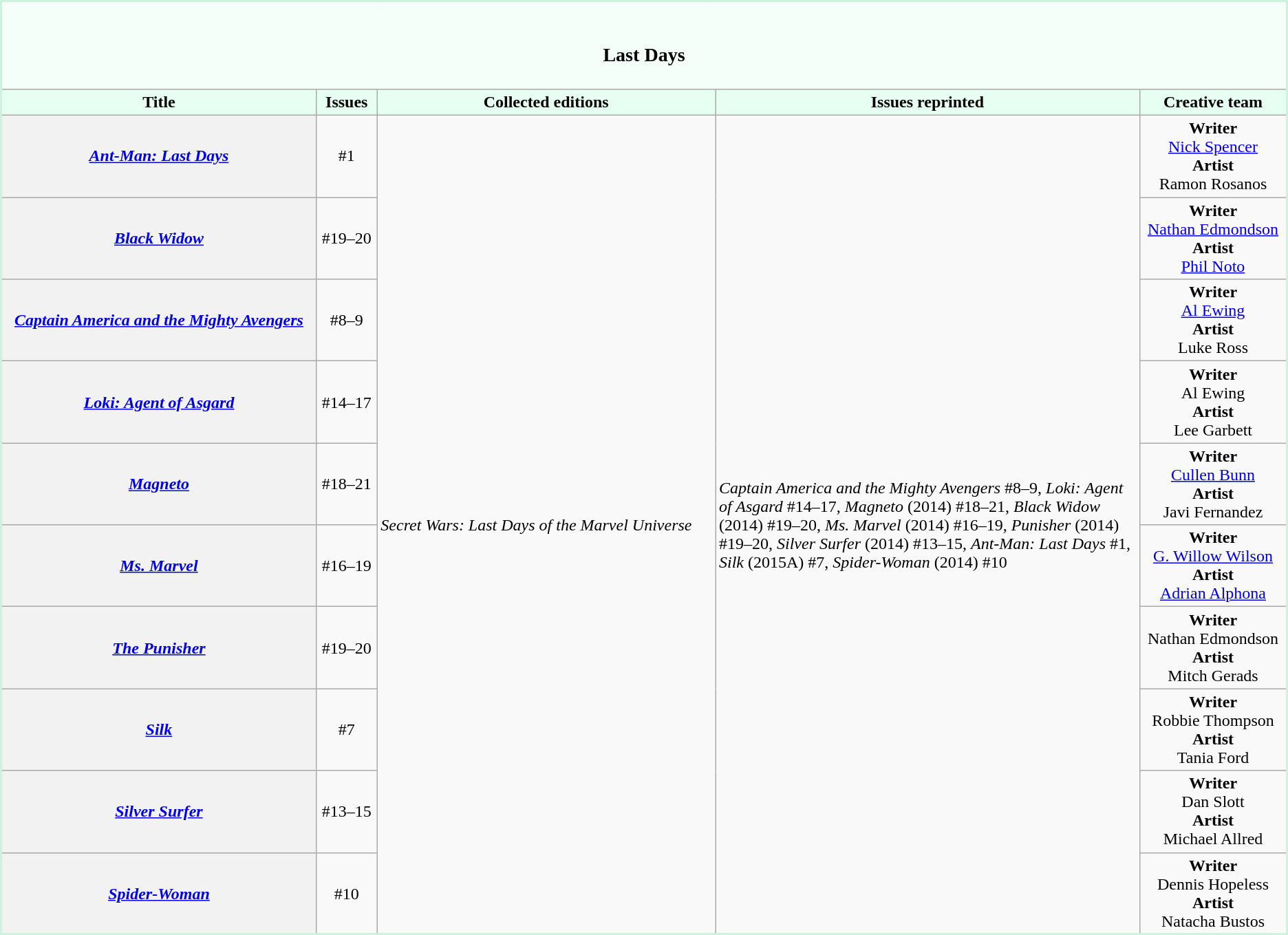<table class="wikitable collapsible"  style="text-align:center; border:2px solid #cef2e0; font-weight:normal;">
<tr>
<th colspan="5" style="background:#f5fffa;"><br><h3>Last Days</h3></th>
</tr>
<tr>
<th scope="col" style="text-align:center; background:#e6fff2;">Title</th>
<th scope="col" style="text-align:center; background:#e6fff2;">Issues</th>
<th scope="col" style="text-align:center; background:#e6fff2;">Collected editions</th>
<th scope="col" style="text-align:center; background:#e6fff2; width:33%;">Issues reprinted</th>
<th scope="col" style="text-align:center; background:#e6fff2;">Creative team</th>
</tr>
<tr>
<th><em><a href='#'>Ant-Man: Last Days</a></em></th>
<td>#1</td>
<td rowspan="10" style="text-align:left;"><em>Secret Wars: Last Days of the Marvel Universe</em></td>
<td rowspan="10" style="text-align:left;"><em>Captain America and the Mighty Avengers</em> #8–9, <em>Loki: Agent of Asgard</em> #14–17, <em>Magneto</em> (2014) #18–21, <em>Black Widow</em> (2014) #19–20, <em>Ms. Marvel</em> (2014) #16–19, <em>Punisher</em> (2014) #19–20, <em>Silver Surfer</em> (2014) #13–15, <em>Ant-Man: Last Days</em> #1, <em>Silk</em> (2015A) #7, <em>Spider-Woman</em> (2014) #10</td>
<td><strong>Writer</strong><br><a href='#'>Nick Spencer</a><br><strong>Artist</strong><br>Ramon Rosanos</td>
</tr>
<tr>
<th><em><a href='#'>Black Widow</a></em></th>
<td>#19–20</td>
<td><strong>Writer</strong><br><a href='#'>Nathan Edmondson</a><br><strong>Artist</strong><br><a href='#'>Phil Noto</a></td>
</tr>
<tr>
<th><em><a href='#'>Captain America and the Mighty Avengers</a></em></th>
<td>#8–9</td>
<td><strong>Writer</strong><br><a href='#'>Al Ewing</a><br><strong>Artist</strong><br>Luke Ross</td>
</tr>
<tr>
<th><em><a href='#'>Loki: Agent of Asgard</a></em></th>
<td>#14–17</td>
<td><strong>Writer</strong><br>Al Ewing<br><strong>Artist</strong><br>Lee Garbett</td>
</tr>
<tr>
<th><em><a href='#'>Magneto</a></em></th>
<td>#18–21</td>
<td><strong>Writer</strong><br><a href='#'>Cullen Bunn</a><br><strong>Artist</strong><br>Javi Fernandez</td>
</tr>
<tr>
<th><em><a href='#'>Ms. Marvel</a></em></th>
<td>#16–19</td>
<td><strong>Writer</strong><br><a href='#'>G. Willow Wilson</a><br><strong>Artist</strong><br><a href='#'>Adrian Alphona</a></td>
</tr>
<tr>
<th><em><a href='#'>The Punisher</a></em></th>
<td>#19–20</td>
<td><strong>Writer</strong><br>Nathan Edmondson<br><strong>Artist</strong><br>Mitch Gerads</td>
</tr>
<tr>
<th><em><a href='#'>Silk</a></em></th>
<td>#7</td>
<td><strong>Writer</strong><br>Robbie Thompson<br><strong>Artist</strong><br>Tania Ford</td>
</tr>
<tr>
<th><em><a href='#'>Silver Surfer</a></em></th>
<td>#13–15</td>
<td><strong>Writer</strong><br>Dan Slott<br><strong>Artist</strong><br>Michael Allred</td>
</tr>
<tr>
<th><em><a href='#'>Spider-Woman</a></em></th>
<td>#10</td>
<td><strong>Writer</strong><br>Dennis Hopeless<br><strong>Artist</strong><br>Natacha Bustos</td>
</tr>
<tr>
</tr>
</table>
